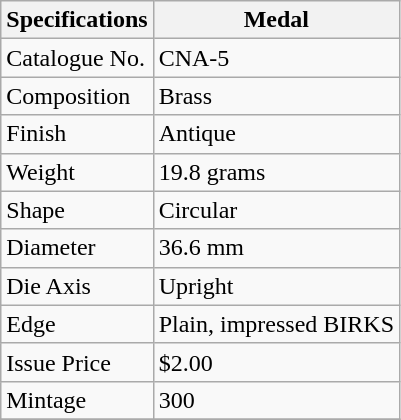<table class="wikitable">
<tr>
<th>Specifications</th>
<th>Medal</th>
</tr>
<tr>
<td>Catalogue No.</td>
<td>CNA-5</td>
</tr>
<tr>
<td>Composition</td>
<td>Brass</td>
</tr>
<tr>
<td>Finish</td>
<td>Antique</td>
</tr>
<tr>
<td>Weight</td>
<td>19.8 grams</td>
</tr>
<tr>
<td>Shape</td>
<td>Circular</td>
</tr>
<tr>
<td>Diameter</td>
<td>36.6 mm</td>
</tr>
<tr>
<td>Die Axis</td>
<td>Upright</td>
</tr>
<tr>
<td>Edge</td>
<td>Plain, impressed BIRKS</td>
</tr>
<tr>
<td>Issue Price</td>
<td>$2.00</td>
</tr>
<tr>
<td>Mintage</td>
<td>300</td>
</tr>
<tr>
</tr>
</table>
